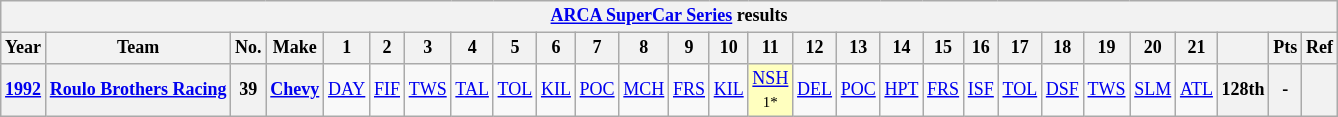<table class="wikitable" style="text-align:center; font-size:75%">
<tr>
<th colspan=45><a href='#'>ARCA SuperCar Series</a> results</th>
</tr>
<tr>
<th>Year</th>
<th>Team</th>
<th>No.</th>
<th>Make</th>
<th>1</th>
<th>2</th>
<th>3</th>
<th>4</th>
<th>5</th>
<th>6</th>
<th>7</th>
<th>8</th>
<th>9</th>
<th>10</th>
<th>11</th>
<th>12</th>
<th>13</th>
<th>14</th>
<th>15</th>
<th>16</th>
<th>17</th>
<th>18</th>
<th>19</th>
<th>20</th>
<th>21</th>
<th></th>
<th>Pts</th>
<th>Ref</th>
</tr>
<tr>
<th><a href='#'>1992</a></th>
<th><a href='#'>Roulo Brothers Racing</a></th>
<th>39</th>
<th><a href='#'>Chevy</a></th>
<td><a href='#'>DAY</a></td>
<td><a href='#'>FIF</a></td>
<td><a href='#'>TWS</a></td>
<td><a href='#'>TAL</a></td>
<td><a href='#'>TOL</a></td>
<td><a href='#'>KIL</a></td>
<td><a href='#'>POC</a></td>
<td><a href='#'>MCH</a></td>
<td><a href='#'>FRS</a></td>
<td><a href='#'>KIL</a></td>
<td style="background:#FFFFBF;"><a href='#'>NSH</a><br><small>1*</small></td>
<td><a href='#'>DEL</a></td>
<td><a href='#'>POC</a></td>
<td><a href='#'>HPT</a></td>
<td><a href='#'>FRS</a></td>
<td><a href='#'>ISF</a></td>
<td><a href='#'>TOL</a></td>
<td><a href='#'>DSF</a></td>
<td><a href='#'>TWS</a></td>
<td><a href='#'>SLM</a></td>
<td><a href='#'>ATL</a></td>
<th>128th</th>
<th>-</th>
<th></th>
</tr>
</table>
